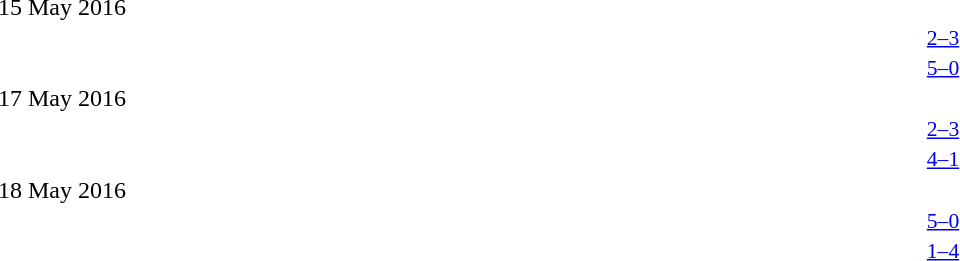<table style="width:100%;" cellspacing="1">
<tr>
<th width=25%></th>
<th width=10%></th>
<th width=25%></th>
</tr>
<tr>
<td colspan=3>15 May 2016</td>
</tr>
<tr style=font-size:90%>
<td align=right></td>
<td align=center><a href='#'>2–3</a></td>
<td></td>
</tr>
<tr style=font-size:90%>
<td align=right></td>
<td align=center><a href='#'>5–0</a></td>
<td></td>
</tr>
<tr>
<td colspan=3>17 May 2016</td>
</tr>
<tr style=font-size:90%>
<td align=right></td>
<td align=center><a href='#'>2–3</a></td>
<td></td>
</tr>
<tr style=font-size:90%>
<td align=right></td>
<td align=center><a href='#'>4–1</a></td>
<td></td>
</tr>
<tr>
<td colspan=3>18 May 2016</td>
</tr>
<tr style=font-size:90%>
<td align=right></td>
<td align=center><a href='#'>5–0</a></td>
<td></td>
</tr>
<tr style=font-size:90%>
<td align=right></td>
<td align=center><a href='#'>1–4</a></td>
<td></td>
</tr>
</table>
